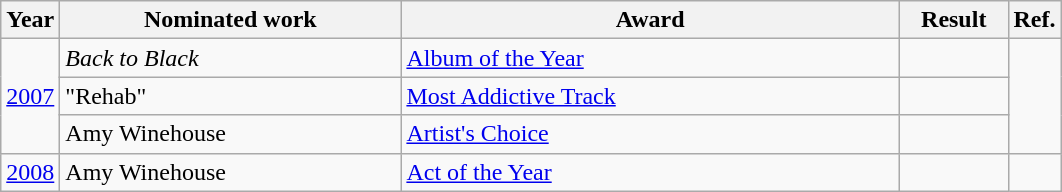<table class="wikitable">
<tr>
<th>Year</th>
<th width="220">Nominated work</th>
<th width="325">Award</th>
<th width="65">Result</th>
<th>Ref.</th>
</tr>
<tr>
<td align="center" rowspan=3><a href='#'>2007</a></td>
<td><em>Back to Black</em></td>
<td><a href='#'>Album of the Year</a></td>
<td></td>
<td align="center" rowspan=3><br></td>
</tr>
<tr>
<td>"Rehab"</td>
<td><a href='#'>Most Addictive Track</a></td>
<td></td>
</tr>
<tr>
<td>Amy Winehouse</td>
<td><a href='#'>Artist's Choice</a></td>
<td></td>
</tr>
<tr>
<td align="center"><a href='#'>2008</a></td>
<td>Amy Winehouse</td>
<td><a href='#'>Act of the Year</a></td>
<td></td>
<td align="center"></td>
</tr>
</table>
